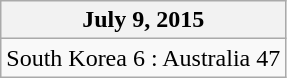<table class="wikitable" style="text-align: center;">
<tr>
<th>July 9, 2015</th>
</tr>
<tr>
<td>South Korea 6 : Australia 47</td>
</tr>
</table>
